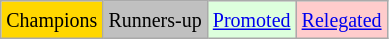<table class="wikitable">
<tr>
<td bgcolor=gold><small>Champions</small></td>
<td bgcolor=silver><small>Runners-up</small></td>
<td bgcolor="#DDFFDD"><small><a href='#'>Promoted</a></small></td>
<td bgcolor="#FFCCCC"><small><a href='#'>Relegated</a></small></td>
</tr>
</table>
